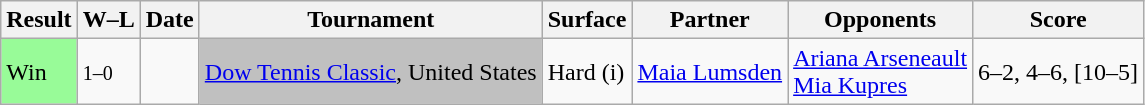<table class="sortable wikitable">
<tr>
<th>Result</th>
<th class="unsortable">W–L</th>
<th>Date</th>
<th>Tournament</th>
<th>Surface</th>
<th>Partner</th>
<th>Opponents</th>
<th class="unsortable">Score</th>
</tr>
<tr>
<td style="background:#98fb98;">Win</td>
<td><small>1–0</small></td>
<td><a href='#'></a></td>
<td bgcolor=silver><a href='#'>Dow Tennis Classic</a>, United States</td>
<td>Hard (i)</td>
<td> <a href='#'>Maia Lumsden</a></td>
<td> <a href='#'>Ariana Arseneault</a> <br>  <a href='#'>Mia Kupres</a></td>
<td>6–2, 4–6, [10–5]</td>
</tr>
</table>
